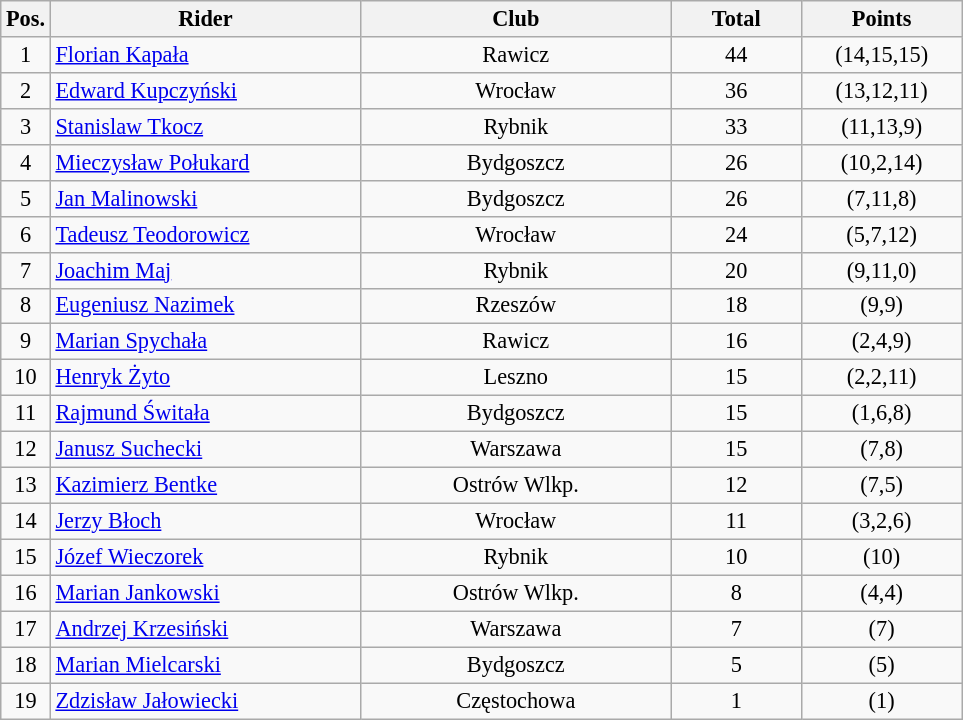<table class=wikitable style="font-size:93%;">
<tr>
<th width=25px>Pos.</th>
<th width=200px>Rider</th>
<th width=200px>Club</th>
<th width=80px>Total</th>
<th width=100px>Points</th>
</tr>
<tr align=center>
<td>1</td>
<td align=left><a href='#'>Florian Kapała</a></td>
<td>Rawicz</td>
<td>44</td>
<td>(14,15,15)</td>
</tr>
<tr align=center>
<td>2</td>
<td align=left><a href='#'>Edward Kupczyński</a></td>
<td>Wrocław</td>
<td>36</td>
<td>(13,12,11)</td>
</tr>
<tr align=center>
<td>3</td>
<td align=left><a href='#'>Stanislaw Tkocz</a></td>
<td>Rybnik</td>
<td>33</td>
<td>(11,13,9)</td>
</tr>
<tr align=center>
<td>4</td>
<td align=left><a href='#'>Mieczysław Połukard</a></td>
<td>Bydgoszcz</td>
<td>26</td>
<td>(10,2,14)</td>
</tr>
<tr align=center>
<td>5</td>
<td align=left><a href='#'>Jan Malinowski</a></td>
<td>Bydgoszcz</td>
<td>26</td>
<td>(7,11,8)</td>
</tr>
<tr align=center>
<td>6</td>
<td align=left><a href='#'>Tadeusz Teodorowicz</a></td>
<td>Wrocław</td>
<td>24</td>
<td>(5,7,12)</td>
</tr>
<tr align=center>
<td>7</td>
<td align=left><a href='#'>Joachim Maj</a></td>
<td>Rybnik</td>
<td>20</td>
<td>(9,11,0)</td>
</tr>
<tr align=center>
<td>8</td>
<td align=left><a href='#'>Eugeniusz Nazimek</a></td>
<td>Rzeszów</td>
<td>18</td>
<td>(9,9)</td>
</tr>
<tr align=center>
<td>9</td>
<td align=left><a href='#'>Marian Spychała</a></td>
<td>Rawicz</td>
<td>16</td>
<td>(2,4,9)</td>
</tr>
<tr align=center>
<td>10</td>
<td align=left><a href='#'>Henryk Żyto</a></td>
<td>Leszno</td>
<td>15</td>
<td>(2,2,11)</td>
</tr>
<tr align=center>
<td>11</td>
<td align=left><a href='#'>Rajmund Świtała</a></td>
<td>Bydgoszcz</td>
<td>15</td>
<td>(1,6,8)</td>
</tr>
<tr align=center>
<td>12</td>
<td align=left><a href='#'>Janusz Suchecki</a></td>
<td>Warszawa</td>
<td>15</td>
<td>(7,8)</td>
</tr>
<tr align=center>
<td>13</td>
<td align=left><a href='#'>Kazimierz Bentke</a></td>
<td>Ostrów Wlkp.</td>
<td>12</td>
<td>(7,5)</td>
</tr>
<tr align=center>
<td>14</td>
<td align=left><a href='#'>Jerzy Błoch</a></td>
<td>Wrocław</td>
<td>11</td>
<td>(3,2,6)</td>
</tr>
<tr align=center>
<td>15</td>
<td align=left><a href='#'>Józef Wieczorek</a></td>
<td>Rybnik</td>
<td>10</td>
<td>(10)</td>
</tr>
<tr align=center>
<td>16</td>
<td align=left><a href='#'>Marian Jankowski</a></td>
<td>Ostrów Wlkp.</td>
<td>8</td>
<td>(4,4)</td>
</tr>
<tr align=center>
<td>17</td>
<td align=left><a href='#'>Andrzej Krzesiński</a></td>
<td>Warszawa</td>
<td>7</td>
<td>(7)</td>
</tr>
<tr align=center>
<td>18</td>
<td align=left><a href='#'>Marian Mielcarski</a></td>
<td>Bydgoszcz</td>
<td>5</td>
<td>(5)</td>
</tr>
<tr align=center>
<td>19</td>
<td align=left><a href='#'>Zdzisław Jałowiecki</a></td>
<td>Częstochowa</td>
<td>1</td>
<td>(1)</td>
</tr>
</table>
